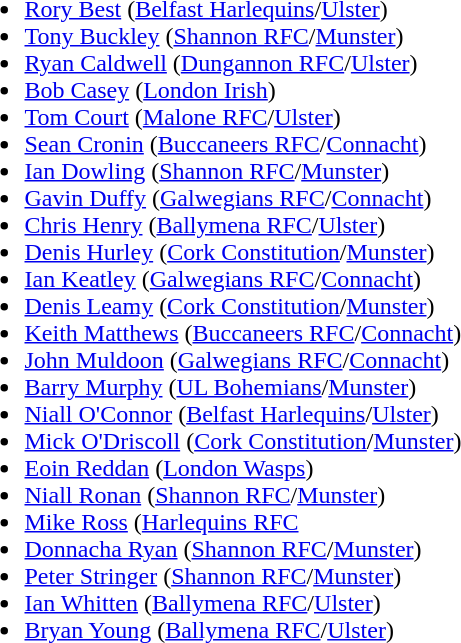<table>
<tr style="vertical-align:top">
<td><br><ul><li><a href='#'>Rory Best</a> (<a href='#'>Belfast Harlequins</a>/<a href='#'>Ulster</a>)</li><li><a href='#'>Tony Buckley</a> (<a href='#'>Shannon RFC</a>/<a href='#'>Munster</a>)</li><li><a href='#'>Ryan Caldwell</a> (<a href='#'>Dungannon RFC</a>/<a href='#'>Ulster</a>)</li><li><a href='#'>Bob Casey</a> (<a href='#'>London Irish</a>)</li><li><a href='#'>Tom Court</a> (<a href='#'>Malone RFC</a>/<a href='#'>Ulster</a>)</li><li><a href='#'>Sean Cronin</a> (<a href='#'>Buccaneers RFC</a>/<a href='#'>Connacht</a>)</li><li><a href='#'>Ian Dowling</a> (<a href='#'>Shannon RFC</a>/<a href='#'>Munster</a>)</li><li><a href='#'>Gavin Duffy</a> (<a href='#'>Galwegians RFC</a>/<a href='#'>Connacht</a>)</li><li><a href='#'>Chris Henry</a> (<a href='#'>Ballymena RFC</a>/<a href='#'>Ulster</a>)</li><li><a href='#'>Denis Hurley</a> (<a href='#'>Cork Constitution</a>/<a href='#'>Munster</a>)</li><li><a href='#'>Ian Keatley</a> (<a href='#'>Galwegians RFC</a>/<a href='#'>Connacht</a>)</li><li><a href='#'>Denis Leamy</a> (<a href='#'>Cork Constitution</a>/<a href='#'>Munster</a>)</li><li><a href='#'>Keith Matthews</a> (<a href='#'>Buccaneers RFC</a>/<a href='#'>Connacht</a>)</li><li><a href='#'>John Muldoon</a> (<a href='#'>Galwegians RFC</a>/<a href='#'>Connacht</a>)</li><li><a href='#'>Barry Murphy</a> (<a href='#'>UL Bohemians</a>/<a href='#'>Munster</a>)</li><li><a href='#'>Niall O'Connor</a> (<a href='#'>Belfast Harlequins</a>/<a href='#'>Ulster</a>)</li><li><a href='#'>Mick O'Driscoll</a> (<a href='#'>Cork Constitution</a>/<a href='#'>Munster</a>)</li><li><a href='#'>Eoin Reddan</a> (<a href='#'>London Wasps</a>)</li><li><a href='#'>Niall Ronan</a> (<a href='#'>Shannon RFC</a>/<a href='#'>Munster</a>)</li><li><a href='#'>Mike Ross</a> (<a href='#'>Harlequins RFC</a></li><li><a href='#'>Donnacha Ryan</a> (<a href='#'>Shannon RFC</a>/<a href='#'>Munster</a>)</li><li><a href='#'>Peter Stringer</a> (<a href='#'>Shannon RFC</a>/<a href='#'>Munster</a>)</li><li><a href='#'>Ian Whitten</a> (<a href='#'>Ballymena RFC</a>/<a href='#'>Ulster</a>)</li><li><a href='#'>Bryan Young</a> (<a href='#'>Ballymena RFC</a>/<a href='#'>Ulster</a>)</li></ul></td>
</tr>
</table>
